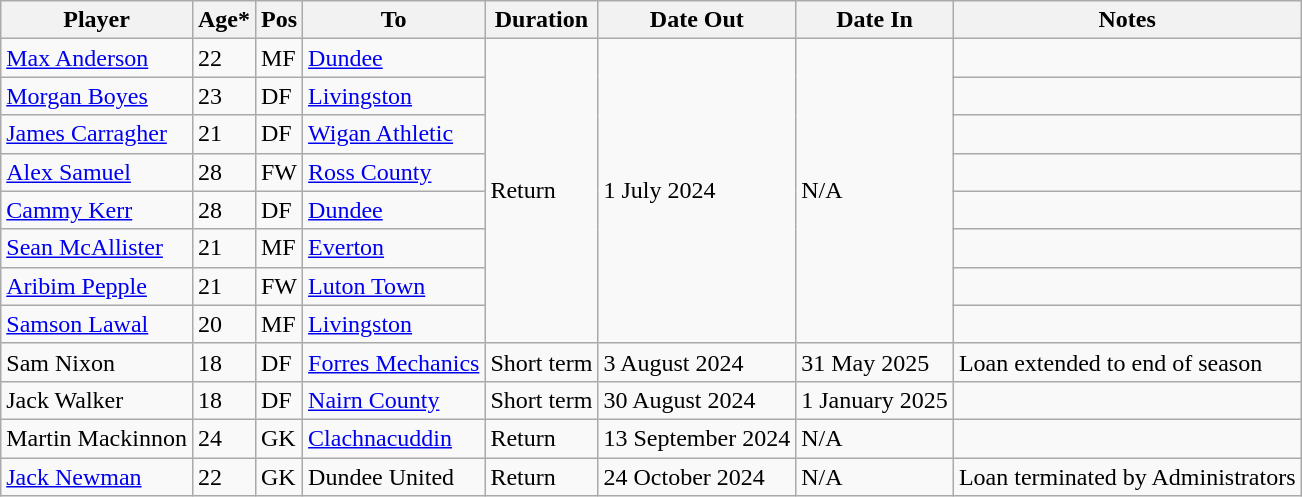<table class="wikitable">
<tr>
<th>Player</th>
<th>Age*</th>
<th>Pos</th>
<th>To</th>
<th>Duration</th>
<th>Date Out</th>
<th>Date In</th>
<th>Notes</th>
</tr>
<tr>
<td> <a href='#'>Max Anderson</a></td>
<td>22</td>
<td>MF</td>
<td> <a href='#'>Dundee</a></td>
<td rowspan="8">Return</td>
<td rowspan="8">1 July 2024</td>
<td rowspan="8">N/A</td>
<td></td>
</tr>
<tr>
<td> <a href='#'>Morgan Boyes</a></td>
<td>23</td>
<td>DF</td>
<td> <a href='#'>Livingston</a></td>
<td></td>
</tr>
<tr>
<td> <a href='#'>James Carragher</a></td>
<td>21</td>
<td>DF</td>
<td> <a href='#'>Wigan Athletic</a></td>
<td></td>
</tr>
<tr>
<td> <a href='#'>Alex Samuel</a></td>
<td>28</td>
<td>FW</td>
<td> <a href='#'>Ross County</a></td>
<td></td>
</tr>
<tr>
<td> <a href='#'>Cammy Kerr</a></td>
<td>28</td>
<td>DF</td>
<td> <a href='#'>Dundee</a></td>
<td></td>
</tr>
<tr>
<td> <a href='#'>Sean McAllister</a></td>
<td>21</td>
<td>MF</td>
<td> <a href='#'>Everton</a></td>
<td></td>
</tr>
<tr>
<td> <a href='#'>Aribim Pepple</a></td>
<td>21</td>
<td>FW</td>
<td> <a href='#'>Luton Town</a></td>
<td></td>
</tr>
<tr>
<td> <a href='#'>Samson Lawal</a></td>
<td>20</td>
<td>MF</td>
<td> <a href='#'>Livingston</a></td>
<td></td>
</tr>
<tr>
<td> Sam Nixon</td>
<td>18</td>
<td>DF</td>
<td> <a href='#'>Forres Mechanics</a></td>
<td>Short term</td>
<td>3 August 2024</td>
<td>31 May 2025</td>
<td>Loan extended to end of season</td>
</tr>
<tr>
<td> Jack Walker</td>
<td>18</td>
<td>DF</td>
<td> <a href='#'>Nairn County</a></td>
<td>Short term</td>
<td>30 August 2024</td>
<td>1 January 2025</td>
<td></td>
</tr>
<tr>
<td> Martin Mackinnon</td>
<td>24</td>
<td>GK</td>
<td> <a href='#'>Clachnacuddin</a></td>
<td>Return</td>
<td>13 September 2024</td>
<td>N/A</td>
<td></td>
</tr>
<tr>
<td> <a href='#'>Jack Newman</a></td>
<td>22</td>
<td>GK</td>
<td> Dundee United</td>
<td>Return</td>
<td>24 October 2024</td>
<td>N/A</td>
<td>Loan terminated by Administrators</td>
</tr>
</table>
